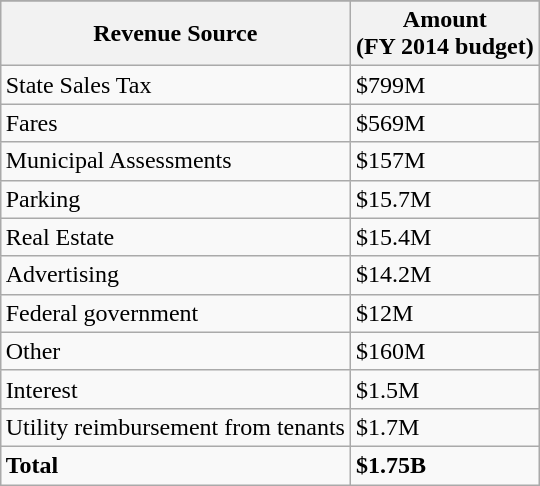<table class="wikitable" style="float:right; clear:right; margin-left:3px; margin:10px">
<tr>
</tr>
<tr>
<th>Revenue Source</th>
<th>Amount<br>(FY 2014 budget)</th>
</tr>
<tr>
<td>State Sales Tax</td>
<td>$799M</td>
</tr>
<tr>
<td>Fares</td>
<td>$569M</td>
</tr>
<tr>
<td>Municipal Assessments</td>
<td>$157M</td>
</tr>
<tr>
<td>Parking</td>
<td>$15.7M</td>
</tr>
<tr>
<td>Real Estate</td>
<td>$15.4M</td>
</tr>
<tr>
<td>Advertising</td>
<td>$14.2M</td>
</tr>
<tr>
<td>Federal government</td>
<td>$12M</td>
</tr>
<tr>
<td>Other</td>
<td>$160M</td>
</tr>
<tr>
<td>Interest</td>
<td>$1.5M</td>
</tr>
<tr>
<td>Utility reimbursement from tenants</td>
<td>$1.7M</td>
</tr>
<tr>
<td><strong>Total</strong></td>
<td><strong>$1.75B</strong></td>
</tr>
</table>
